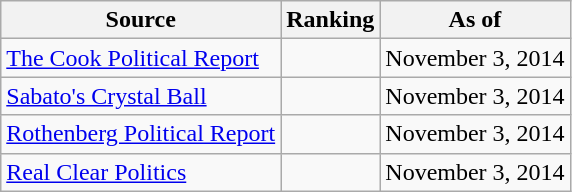<table class="wikitable" style="text-align:center">
<tr>
<th>Source</th>
<th>Ranking</th>
<th>As of</th>
</tr>
<tr>
<td align=left><a href='#'>The Cook Political Report</a></td>
<td></td>
<td>November 3, 2014</td>
</tr>
<tr>
<td align=left><a href='#'>Sabato's Crystal Ball</a></td>
<td></td>
<td>November 3, 2014</td>
</tr>
<tr>
<td align=left><a href='#'>Rothenberg Political Report</a></td>
<td></td>
<td>November 3, 2014</td>
</tr>
<tr>
<td align=left><a href='#'>Real Clear Politics</a></td>
<td></td>
<td>November 3, 2014</td>
</tr>
</table>
